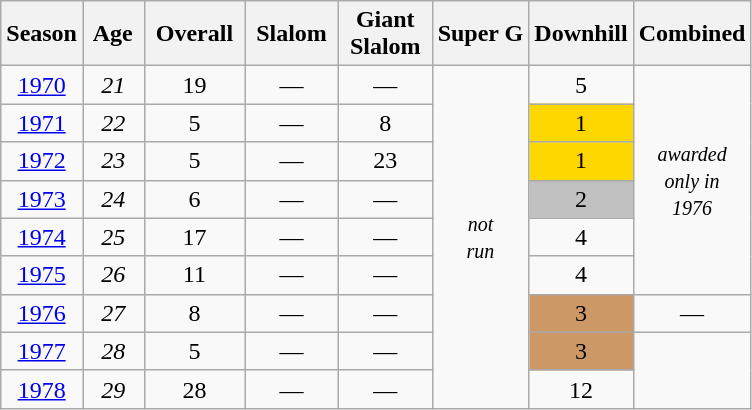<table class=wikitable style="text-align:center">
<tr>
<th>Season</th>
<th> Age </th>
<th> Overall </th>
<th> Slalom </th>
<th>Giant<br> Slalom </th>
<th>Super G</th>
<th>Downhill</th>
<th>Combined</th>
</tr>
<tr>
<td><a href='#'>1970</a></td>
<td><em>21</em></td>
<td>19</td>
<td>—</td>
<td>—</td>
<td rowspan=9><small><em>not<br>run</em> </small></td>
<td>5</td>
<td rowspan=6><small><em>awarded<br>only in<br>1976</em> </small></td>
</tr>
<tr>
<td><a href='#'>1971</a></td>
<td><em>22</em></td>
<td>5</td>
<td>—</td>
<td>8</td>
<td bgcolor="gold">1</td>
</tr>
<tr>
<td><a href='#'>1972</a></td>
<td><em>23</em></td>
<td>5</td>
<td>—</td>
<td>23</td>
<td bgcolor="gold">1</td>
</tr>
<tr>
<td><a href='#'>1973</a></td>
<td><em>24</em></td>
<td>6</td>
<td>—</td>
<td>—</td>
<td bgcolor="silver">2</td>
</tr>
<tr>
<td><a href='#'>1974</a></td>
<td><em>25</em></td>
<td>17</td>
<td>—</td>
<td>—</td>
<td>4</td>
</tr>
<tr>
<td><a href='#'>1975</a></td>
<td><em>26</em></td>
<td>11</td>
<td>—</td>
<td>—</td>
<td>4</td>
</tr>
<tr>
<td><a href='#'>1976</a></td>
<td><em>27</em></td>
<td>8</td>
<td>—</td>
<td>—</td>
<td bgcolor="cc9966">3</td>
<td>—</td>
</tr>
<tr>
<td><a href='#'>1977</a></td>
<td><em>28</em></td>
<td>5</td>
<td>—</td>
<td>—</td>
<td bgcolor="cc9966">3</td>
<td rowspan=2></td>
</tr>
<tr>
<td><a href='#'>1978</a></td>
<td><em>29</em></td>
<td>28</td>
<td>—</td>
<td>—</td>
<td>12</td>
</tr>
</table>
